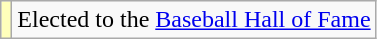<table class="wikitable">
<tr style="white-space:nowrap;">
<td bgcolor="#FFFFBB"></td>
<td>Elected to the <a href='#'>Baseball Hall of Fame</a></td>
</tr>
</table>
